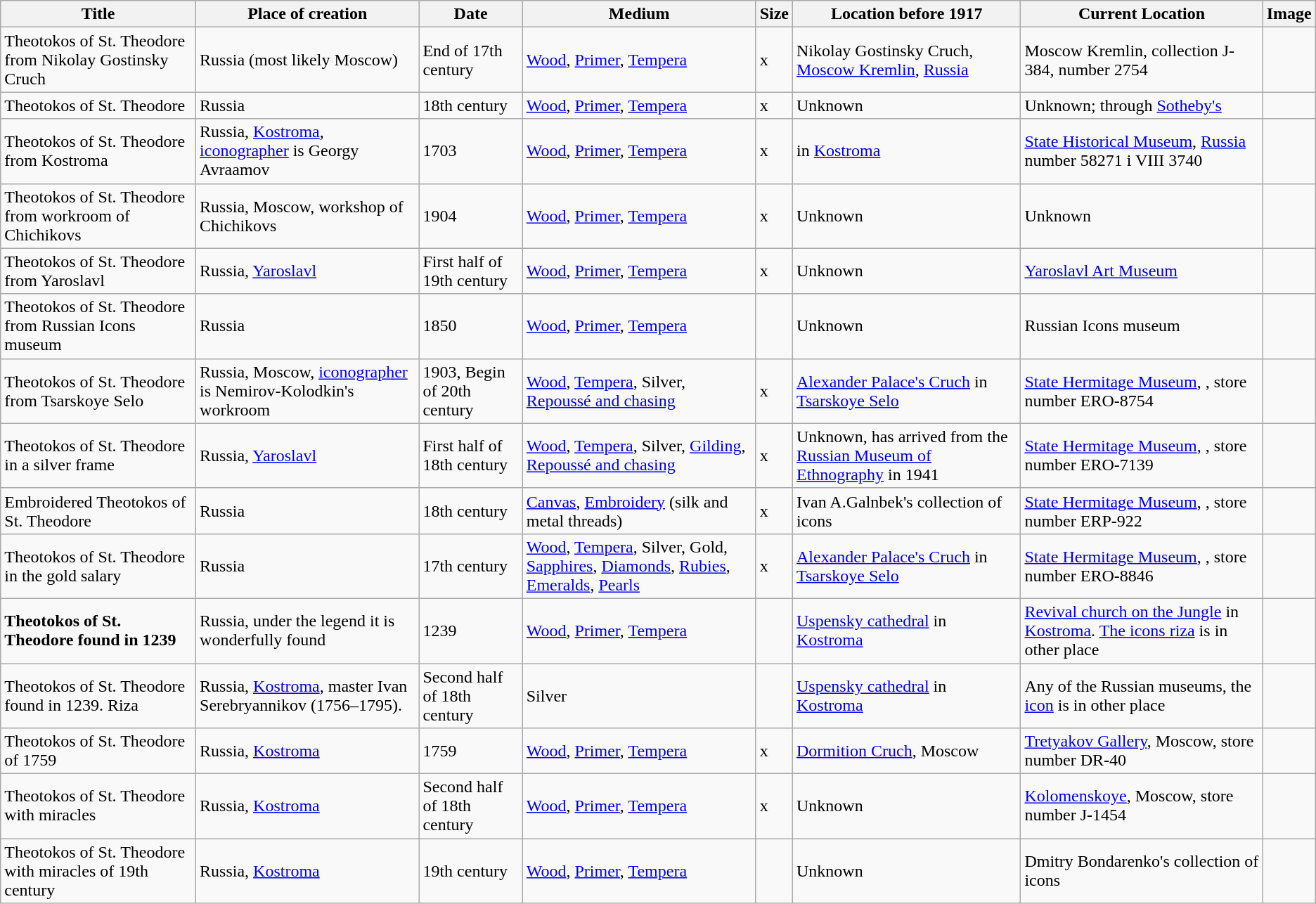<table class="wikitable sortable">
<tr>
<th>Title</th>
<th>Place of creation </th>
<th>Date</th>
<th>Medium</th>
<th>Size</th>
<th>Location before 1917</th>
<th>Current Location</th>
<th class="unsortable">Image</th>
</tr>
<tr>
<td>Theotokos of St. Theodore from Nikolay Gostinsky Cruch</td>
<td>Russia (most likely Moscow)</td>
<td>End of 17th century</td>
<td><a href='#'>Wood</a>, <a href='#'>Primer</a>, <a href='#'>Tempera</a></td>
<td align="left"> х </td>
<td>Nikolay Gostinsky Cruch, <a href='#'>Moscow Kremlin</a>, <a href='#'>Russia</a></td>
<td>Moscow Kremlin, collection J-384, number 2754</td>
<td></td>
</tr>
<tr>
<td>Theotokos of St. Theodore</td>
<td>Russia</td>
<td>18th century</td>
<td><a href='#'>Wood</a>, <a href='#'>Primer</a>, <a href='#'>Tempera</a></td>
<td align="left"> х </td>
<td>Unknown</td>
<td>Unknown; through <a href='#'>Sotheby's</a></td>
<td></td>
</tr>
<tr>
<td>Theotokos of St. Theodore from Kostroma</td>
<td>Russia, <a href='#'>Kostroma</a>, <a href='#'>iconographer</a> is Georgy Avraamov</td>
<td>1703</td>
<td><a href='#'>Wood</a>, <a href='#'>Primer</a>, <a href='#'>Tempera</a></td>
<td align="left"> х </td>
<td>in <a href='#'>Kostroma</a></td>
<td><a href='#'>State Historical Museum</a>, <a href='#'>Russia</a> number 58271 i VIII 3740</td>
<td></td>
</tr>
<tr>
<td>Theotokos of St. Theodore from workroom of Chichikovs</td>
<td>Russia, Moscow, workshop of Chichikovs</td>
<td>1904</td>
<td><a href='#'>Wood</a>, <a href='#'>Primer</a>, <a href='#'>Tempera</a></td>
<td align="left"> х </td>
<td>Unknown</td>
<td>Unknown</td>
<td></td>
</tr>
<tr>
<td>Theotokos of St. Theodore from Yaroslavl</td>
<td>Russia, <a href='#'>Yaroslavl</a></td>
<td>First half of 19th century</td>
<td><a href='#'>Wood</a>, <a href='#'>Primer</a>, <a href='#'>Tempera</a></td>
<td align="left"> х </td>
<td>Unknown</td>
<td><a href='#'>Yaroslavl Art Museum</a></td>
<td></td>
</tr>
<tr>
<td>Theotokos of St. Theodore from Russian Icons museum</td>
<td>Russia</td>
<td>1850</td>
<td><a href='#'>Wood</a>, <a href='#'>Primer</a>, <a href='#'>Tempera</a></td>
<td align="left"></td>
<td>Unknown</td>
<td>Russian Icons museum</td>
<td></td>
</tr>
<tr>
<td>Theotokos of St. Theodore from Tsarskoye Selo</td>
<td>Russia, Moscow, <a href='#'>iconographer</a> is Nemirov-Kolodkin's workroom</td>
<td>1903, Begin of 20th century</td>
<td><a href='#'>Wood</a>, <a href='#'>Tempera</a>, Silver, <a href='#'>Repoussé and chasing</a></td>
<td align="left"> х </td>
<td><a href='#'>Alexander Palace's Cruch</a> in <a href='#'>Tsarskoye Selo</a></td>
<td><a href='#'>State Hermitage Museum</a>, <a href='#'></a>, store number ERO-8754</td>
<td></td>
</tr>
<tr>
<td>Theotokos of St. Theodore in a silver frame</td>
<td>Russia, <a href='#'>Yaroslavl</a></td>
<td>First half of 18th century</td>
<td><a href='#'>Wood</a>, <a href='#'>Tempera</a>, Silver, <a href='#'>Gilding</a>, <a href='#'>Repoussé and chasing</a></td>
<td align="left"> х </td>
<td>Unknown, has arrived from the <a href='#'>Russian Museum of Ethnography</a> in 1941</td>
<td><a href='#'>State Hermitage Museum</a>, <a href='#'></a>, store number ERO-7139</td>
<td></td>
</tr>
<tr>
<td>Embroidered Theotokos of St. Theodore</td>
<td>Russia</td>
<td>18th century</td>
<td><a href='#'>Canvas</a>, <a href='#'>Embroidery</a> (silk and metal threads)</td>
<td align="left"> х </td>
<td>Ivan A.Galnbek's collection of icons</td>
<td><a href='#'>State Hermitage Museum</a>, <a href='#'></a>, store number ERP-922</td>
<td></td>
</tr>
<tr>
<td>Theotokos of St. Theodore in the gold salary</td>
<td>Russia</td>
<td>17th century</td>
<td><a href='#'>Wood</a>, <a href='#'>Tempera</a>, Silver, Gold, <a href='#'>Sapphires</a>, <a href='#'>Diamonds</a>, <a href='#'>Rubies</a>, <a href='#'>Emeralds</a>, <a href='#'>Pearls</a></td>
<td align="left"> х </td>
<td><a href='#'>Alexander Palace's Cruch</a> in <a href='#'>Tsarskoye Selo</a></td>
<td><a href='#'>State Hermitage Museum</a>, <a href='#'></a>, store number ERO-8846</td>
<td></td>
</tr>
<tr>
<td><strong>Theotokos of St. Theodore found in 1239</strong></td>
<td>Russia, under the legend it is wonderfully found</td>
<td>1239</td>
<td><a href='#'>Wood</a>, <a href='#'>Primer</a>, <a href='#'>Tempera</a></td>
<td align="left"></td>
<td><a href='#'>Uspensky cathedral</a> in <a href='#'>Kostroma</a></td>
<td><a href='#'>Revival church on the Jungle</a> in <a href='#'>Kostroma</a>. <a href='#'>The icons riza</a> is in other place</td>
<td></td>
</tr>
<tr>
<td>Theotokos of St. Theodore found in 1239. Riza</td>
<td>Russia, <a href='#'>Kostroma</a>, master Ivan Serebryannikov (1756–1795).</td>
<td>Second half of 18th century</td>
<td>Silver</td>
<td align="left"></td>
<td><a href='#'>Uspensky cathedral</a> in <a href='#'>Kostroma</a></td>
<td>Any of the Russian museums, the <a href='#'>icon</a> is in other place</td>
<td></td>
</tr>
<tr>
<td>Theotokos of St. Theodore of 1759</td>
<td>Russia, <a href='#'>Kostroma</a></td>
<td>1759</td>
<td><a href='#'>Wood</a>, <a href='#'>Primer</a>, <a href='#'>Tempera</a></td>
<td align="left"> х </td>
<td><a href='#'>Dormition Cruch</a>, Moscow</td>
<td><a href='#'>Tretyakov Gallery</a>, Moscow, store number DR-40</td>
<td></td>
</tr>
<tr>
<td>Theotokos of St. Theodore with miracles</td>
<td>Russia, <a href='#'>Kostroma</a></td>
<td>Second half of 18th century</td>
<td><a href='#'>Wood</a>, <a href='#'>Primer</a>, <a href='#'>Tempera</a></td>
<td align="left"> х </td>
<td>Unknown</td>
<td><a href='#'>Kolomenskoye</a>, Moscow, store number J-1454</td>
<td></td>
</tr>
<tr>
<td>Theotokos of St. Theodore with miracles of 19th century</td>
<td>Russia, <a href='#'>Kostroma</a></td>
<td>19th century</td>
<td><a href='#'>Wood</a>, <a href='#'>Primer</a>, <a href='#'>Tempera</a></td>
<td align="left"></td>
<td>Unknown</td>
<td>Dmitry Bondarenko's collection of icons</td>
<td></td>
</tr>
</table>
